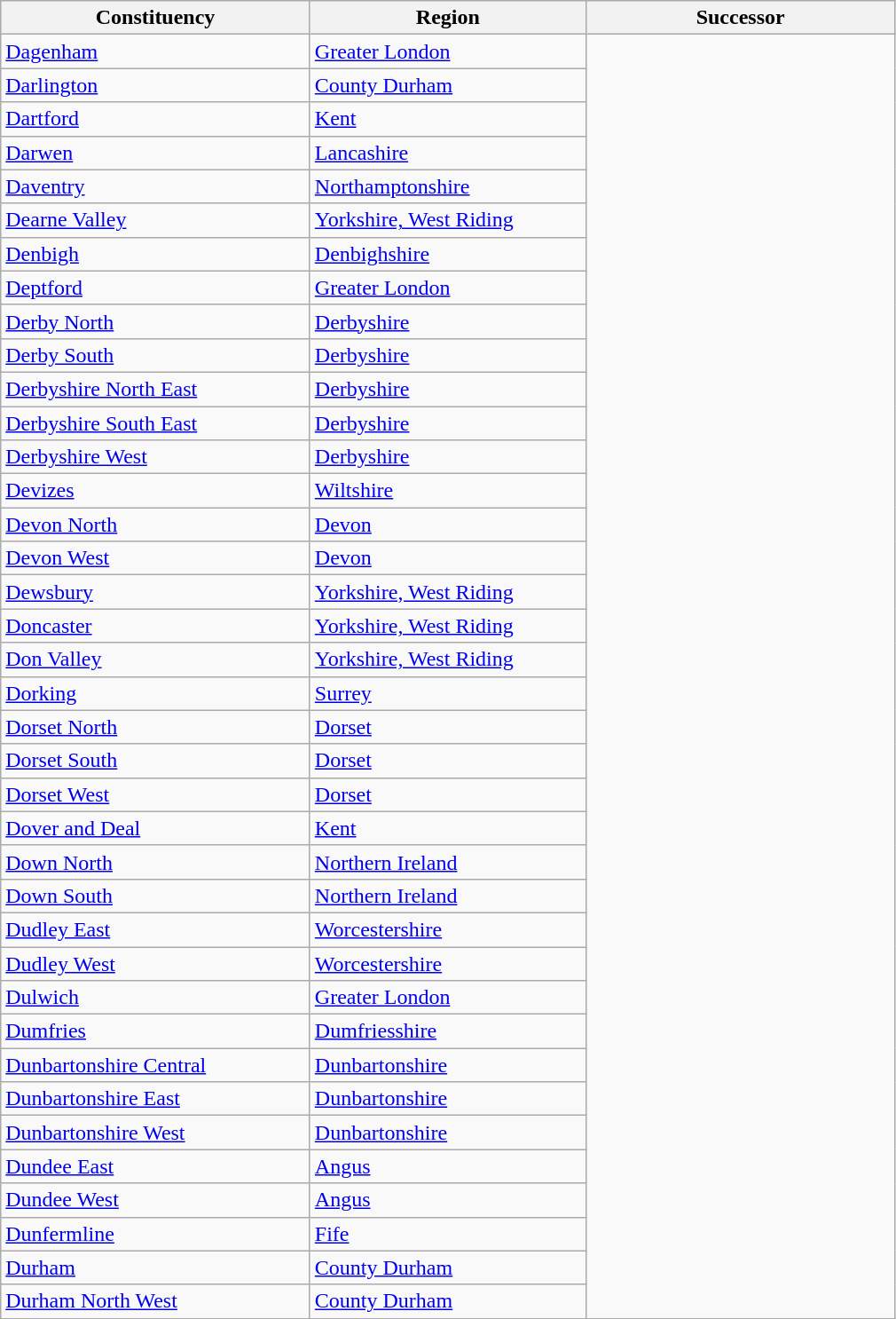<table class="wikitable">
<tr>
<th width="225px">Constituency</th>
<th width="200px">Region</th>
<th width="225px">Successor</th>
</tr>
<tr>
<td><a href='#'>Dagenham</a></td>
<td><a href='#'>Greater London</a></td>
</tr>
<tr>
<td><a href='#'>Darlington</a></td>
<td><a href='#'>County Durham</a></td>
</tr>
<tr>
<td><a href='#'>Dartford</a></td>
<td><a href='#'>Kent</a></td>
</tr>
<tr>
<td><a href='#'>Darwen</a></td>
<td><a href='#'>Lancashire</a></td>
</tr>
<tr>
<td><a href='#'>Daventry</a></td>
<td><a href='#'>Northamptonshire</a></td>
</tr>
<tr>
<td><a href='#'>Dearne Valley</a></td>
<td><a href='#'>Yorkshire, West Riding</a></td>
</tr>
<tr>
<td><a href='#'>Denbigh</a></td>
<td><a href='#'>Denbighshire</a></td>
</tr>
<tr>
<td><a href='#'>Deptford</a></td>
<td><a href='#'>Greater London</a></td>
</tr>
<tr>
<td><a href='#'>Derby North</a></td>
<td><a href='#'>Derbyshire</a></td>
</tr>
<tr>
<td><a href='#'>Derby South</a></td>
<td><a href='#'>Derbyshire</a></td>
</tr>
<tr>
<td><a href='#'>Derbyshire North East</a></td>
<td><a href='#'>Derbyshire</a></td>
</tr>
<tr>
<td><a href='#'>Derbyshire South East</a></td>
<td><a href='#'>Derbyshire</a></td>
</tr>
<tr>
<td><a href='#'>Derbyshire West</a></td>
<td><a href='#'>Derbyshire</a></td>
</tr>
<tr>
<td><a href='#'>Devizes</a></td>
<td><a href='#'>Wiltshire</a></td>
</tr>
<tr>
<td><a href='#'>Devon North</a></td>
<td><a href='#'>Devon</a></td>
</tr>
<tr>
<td><a href='#'>Devon West</a></td>
<td><a href='#'>Devon</a></td>
</tr>
<tr>
<td><a href='#'>Dewsbury</a></td>
<td><a href='#'>Yorkshire, West Riding</a></td>
</tr>
<tr>
<td><a href='#'>Doncaster</a></td>
<td><a href='#'>Yorkshire, West Riding</a></td>
</tr>
<tr>
<td><a href='#'>Don Valley</a></td>
<td><a href='#'>Yorkshire, West Riding</a></td>
</tr>
<tr>
<td><a href='#'>Dorking</a></td>
<td><a href='#'>Surrey</a></td>
</tr>
<tr>
<td><a href='#'>Dorset North</a></td>
<td><a href='#'>Dorset</a></td>
</tr>
<tr>
<td><a href='#'>Dorset South</a></td>
<td><a href='#'>Dorset</a></td>
</tr>
<tr>
<td><a href='#'>Dorset West</a></td>
<td><a href='#'>Dorset</a></td>
</tr>
<tr>
<td><a href='#'>Dover and Deal</a></td>
<td><a href='#'>Kent</a></td>
</tr>
<tr>
<td><a href='#'>Down North</a></td>
<td><a href='#'>Northern Ireland</a></td>
</tr>
<tr>
<td><a href='#'>Down South</a></td>
<td><a href='#'>Northern Ireland</a></td>
</tr>
<tr>
<td><a href='#'>Dudley East</a></td>
<td><a href='#'>Worcestershire</a></td>
</tr>
<tr>
<td><a href='#'>Dudley West</a></td>
<td><a href='#'>Worcestershire</a></td>
</tr>
<tr>
<td><a href='#'>Dulwich</a></td>
<td><a href='#'>Greater London</a></td>
</tr>
<tr>
<td><a href='#'>Dumfries</a></td>
<td><a href='#'>Dumfriesshire</a></td>
</tr>
<tr>
<td><a href='#'>Dunbartonshire Central</a></td>
<td><a href='#'>Dunbartonshire</a></td>
</tr>
<tr>
<td><a href='#'>Dunbartonshire East</a></td>
<td><a href='#'>Dunbartonshire</a></td>
</tr>
<tr>
<td><a href='#'>Dunbartonshire West</a></td>
<td><a href='#'>Dunbartonshire</a></td>
</tr>
<tr>
<td><a href='#'>Dundee East</a></td>
<td><a href='#'>Angus</a></td>
</tr>
<tr>
<td><a href='#'>Dundee West</a></td>
<td><a href='#'>Angus</a></td>
</tr>
<tr>
<td><a href='#'>Dunfermline</a></td>
<td><a href='#'>Fife</a></td>
</tr>
<tr>
<td><a href='#'>Durham</a></td>
<td><a href='#'>County Durham</a></td>
</tr>
<tr>
<td><a href='#'>Durham North West</a></td>
<td><a href='#'>County Durham</a></td>
</tr>
</table>
